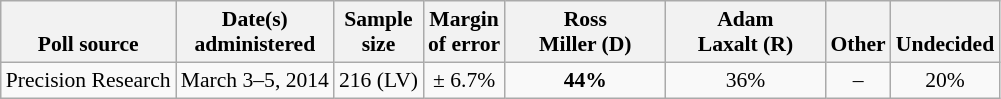<table class="wikitable" style="font-size:90%;text-align:center;">
<tr valign=bottom>
<th>Poll source</th>
<th>Date(s)<br>administered</th>
<th>Sample<br>size</th>
<th>Margin<br>of error</th>
<th style="width:100px;">Ross<br>Miller (D)</th>
<th style="width:100px;">Adam<br>Laxalt (R)</th>
<th>Other</th>
<th>Undecided</th>
</tr>
<tr>
<td style="text-align:left;">Precision Research</td>
<td>March 3–5, 2014</td>
<td>216 (LV)</td>
<td>± 6.7%</td>
<td><strong>44%</strong></td>
<td>36%</td>
<td>–</td>
<td>20%</td>
</tr>
</table>
